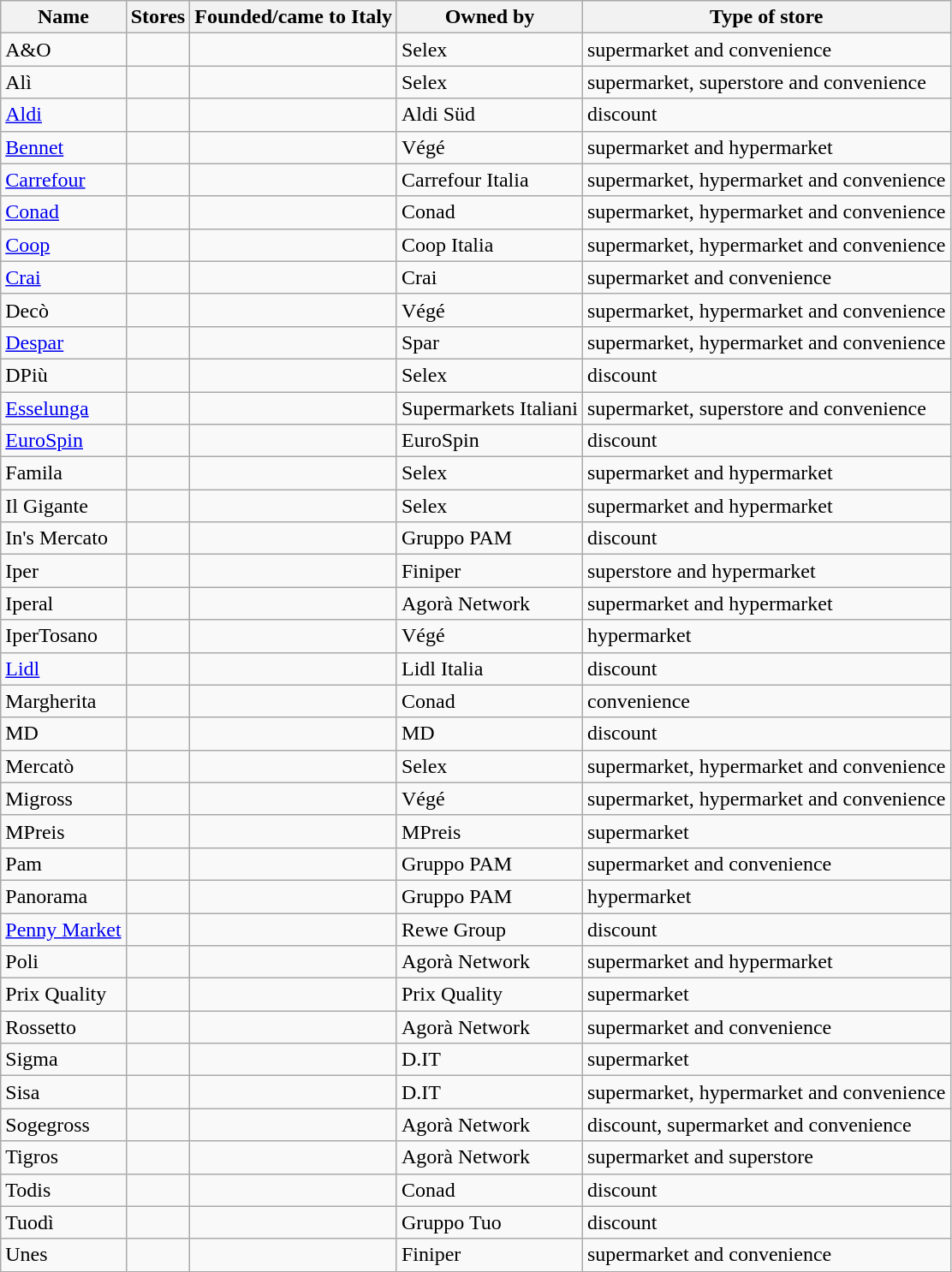<table class="wikitable sortable">
<tr>
<th>Name</th>
<th>Stores</th>
<th>Founded/came to Italy</th>
<th>Owned by</th>
<th>Type of store</th>
</tr>
<tr>
<td>A&O</td>
<td></td>
<td></td>
<td>Selex</td>
<td>supermarket and convenience</td>
</tr>
<tr>
<td>Alì</td>
<td></td>
<td></td>
<td>Selex</td>
<td>supermarket, superstore and convenience</td>
</tr>
<tr>
<td><a href='#'>Aldi</a></td>
<td></td>
<td></td>
<td>Aldi Süd</td>
<td>discount</td>
</tr>
<tr>
<td><a href='#'>Bennet</a></td>
<td></td>
<td></td>
<td>Végé</td>
<td>supermarket and hypermarket</td>
</tr>
<tr>
<td><a href='#'>Carrefour</a></td>
<td></td>
<td></td>
<td>Carrefour Italia</td>
<td>supermarket, hypermarket and convenience</td>
</tr>
<tr>
<td><a href='#'>Conad</a></td>
<td></td>
<td></td>
<td>Conad</td>
<td>supermarket, hypermarket and convenience</td>
</tr>
<tr>
<td><a href='#'>Coop</a></td>
<td></td>
<td></td>
<td>Coop Italia</td>
<td>supermarket, hypermarket and convenience</td>
</tr>
<tr>
<td><a href='#'>Crai</a></td>
<td></td>
<td></td>
<td>Crai</td>
<td>supermarket and convenience</td>
</tr>
<tr>
<td>Decò</td>
<td></td>
<td></td>
<td>Végé</td>
<td>supermarket, hypermarket and convenience</td>
</tr>
<tr>
<td><a href='#'>Despar</a></td>
<td></td>
<td></td>
<td>Spar</td>
<td>supermarket, hypermarket and convenience</td>
</tr>
<tr>
<td>DPiù</td>
<td></td>
<td></td>
<td>Selex</td>
<td>discount</td>
</tr>
<tr>
<td><a href='#'>Esselunga</a></td>
<td></td>
<td></td>
<td>Supermarkets Italiani</td>
<td>supermarket, superstore and convenience</td>
</tr>
<tr>
<td><a href='#'>EuroSpin</a></td>
<td></td>
<td></td>
<td>EuroSpin</td>
<td>discount</td>
</tr>
<tr>
<td>Famila</td>
<td></td>
<td></td>
<td>Selex</td>
<td>supermarket and hypermarket</td>
</tr>
<tr>
<td>Il Gigante</td>
<td></td>
<td></td>
<td>Selex</td>
<td>supermarket and hypermarket</td>
</tr>
<tr>
<td>In's Mercato</td>
<td></td>
<td></td>
<td>Gruppo PAM</td>
<td>discount</td>
</tr>
<tr>
<td>Iper</td>
<td></td>
<td></td>
<td>Finiper</td>
<td>superstore and hypermarket</td>
</tr>
<tr>
<td>Iperal</td>
<td></td>
<td></td>
<td>Agorà Network</td>
<td>supermarket and hypermarket</td>
</tr>
<tr>
<td>IperTosano</td>
<td></td>
<td></td>
<td>Végé</td>
<td>hypermarket</td>
</tr>
<tr>
<td><a href='#'>Lidl</a></td>
<td></td>
<td></td>
<td>Lidl Italia</td>
<td>discount</td>
</tr>
<tr>
<td>Margherita</td>
<td></td>
<td></td>
<td>Conad</td>
<td>convenience</td>
</tr>
<tr>
<td>MD</td>
<td></td>
<td></td>
<td>MD</td>
<td>discount</td>
</tr>
<tr>
<td>Mercatò</td>
<td></td>
<td></td>
<td>Selex</td>
<td>supermarket, hypermarket and convenience</td>
</tr>
<tr>
<td>Migross</td>
<td></td>
<td></td>
<td>Végé</td>
<td>supermarket, hypermarket and convenience</td>
</tr>
<tr>
<td>MPreis</td>
<td></td>
<td></td>
<td>MPreis</td>
<td>supermarket</td>
</tr>
<tr>
<td>Pam</td>
<td></td>
<td></td>
<td>Gruppo PAM</td>
<td>supermarket and convenience</td>
</tr>
<tr>
<td>Panorama</td>
<td></td>
<td></td>
<td>Gruppo PAM</td>
<td>hypermarket</td>
</tr>
<tr>
<td><a href='#'>Penny Market</a></td>
<td></td>
<td></td>
<td>Rewe Group</td>
<td>discount</td>
</tr>
<tr>
<td>Poli</td>
<td></td>
<td></td>
<td>Agorà Network</td>
<td>supermarket and hypermarket</td>
</tr>
<tr>
<td>Prix Quality</td>
<td></td>
<td></td>
<td>Prix Quality</td>
<td>supermarket</td>
</tr>
<tr>
<td>Rossetto</td>
<td></td>
<td></td>
<td>Agorà Network</td>
<td>supermarket and convenience</td>
</tr>
<tr>
<td>Sigma</td>
<td></td>
<td></td>
<td>D.IT</td>
<td>supermarket</td>
</tr>
<tr>
<td>Sisa</td>
<td></td>
<td></td>
<td>D.IT</td>
<td>supermarket, hypermarket and convenience</td>
</tr>
<tr>
<td>Sogegross</td>
<td></td>
<td></td>
<td>Agorà Network</td>
<td>discount, supermarket and convenience</td>
</tr>
<tr>
<td>Tigros</td>
<td></td>
<td></td>
<td>Agorà Network</td>
<td>supermarket and superstore</td>
</tr>
<tr>
<td>Todis</td>
<td></td>
<td></td>
<td>Conad</td>
<td>discount</td>
</tr>
<tr>
<td>Tuodì</td>
<td></td>
<td></td>
<td>Gruppo Tuo</td>
<td>discount</td>
</tr>
<tr>
<td>Unes</td>
<td></td>
<td></td>
<td>Finiper</td>
<td>supermarket and convenience</td>
</tr>
</table>
